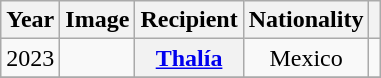<table class="wikitable plainrowheaders" style="text-align:center">
<tr>
<th scope=col>Year</th>
<th scope=col class=unsortable>Image</th>
<th scope=col>Recipient</th>
<th scope=col>Nationality</th>
<th scope=col class=unsortable></th>
</tr>
<tr>
<td>2023</td>
<td></td>
<th scope=row style="text-align:center;"><a href='#'>Thalía</a></th>
<td>Mexico</td>
<td></td>
</tr>
<tr>
</tr>
</table>
